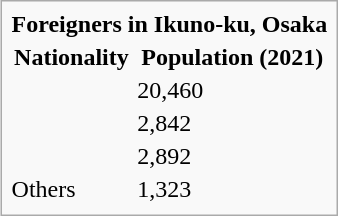<table class="infobox" style="float:right;">
<tr>
<td style="text-align:center;" colspan="2"><strong>Foreigners in Ikuno-ku, Osaka</strong></td>
</tr>
<tr>
<th>Nationality</th>
<th>Population (2021)</th>
</tr>
<tr>
<td></td>
<td>20,460</td>
</tr>
<tr>
<td></td>
<td>2,842</td>
</tr>
<tr>
<td></td>
<td>2,892</td>
</tr>
<tr>
<td>Others</td>
<td>1,323</td>
</tr>
<tr>
</tr>
</table>
